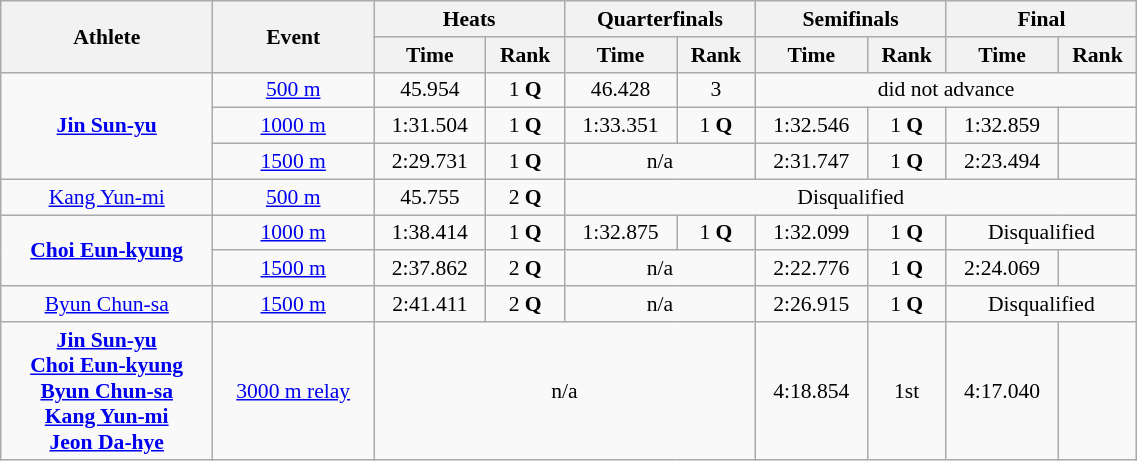<table class="wikitable" style="font-size:90%; text-align:center; width:60%">
<tr>
<th rowspan="2">Athlete</th>
<th rowspan="2">Event</th>
<th colspan="2">Heats</th>
<th colspan="2">Quarterfinals</th>
<th colspan="2">Semifinals</th>
<th colspan="2">Final</th>
</tr>
<tr>
<th>Time</th>
<th>Rank</th>
<th>Time</th>
<th>Rank</th>
<th>Time</th>
<th>Rank</th>
<th>Time</th>
<th>Rank</th>
</tr>
<tr>
<td rowspan=3><strong><a href='#'>Jin Sun-yu</a></strong></td>
<td><a href='#'>500 m</a></td>
<td align="center">45.954</td>
<td align="center">1 <strong>Q</strong></td>
<td align="center">46.428</td>
<td align="center">3</td>
<td align="center" colspan=4>did not advance</td>
</tr>
<tr>
<td><a href='#'>1000 m</a></td>
<td align="center">1:31.504</td>
<td align="center">1 <strong>Q</strong></td>
<td align="center">1:33.351</td>
<td align="center">1 <strong>Q</strong></td>
<td align="center">1:32.546</td>
<td align="center">1 <strong>Q</strong></td>
<td align="center">1:32.859</td>
<td></td>
</tr>
<tr>
<td><a href='#'>1500 m</a></td>
<td align="center">2:29.731</td>
<td align="center">1 <strong>Q</strong></td>
<td align="center" colspan=2>n/a</td>
<td align="center">2:31.747</td>
<td align="center">1 <strong>Q</strong></td>
<td align="center">2:23.494</td>
<td></td>
</tr>
<tr>
<td rowspan=1><a href='#'>Kang Yun-mi</a></td>
<td><a href='#'>500 m</a></td>
<td align="center">45.755</td>
<td align="center">2 <strong>Q</strong></td>
<td align="center" colspan=6>Disqualified</td>
</tr>
<tr>
<td rowspan=2><strong><a href='#'>Choi Eun-kyung</a></strong></td>
<td><a href='#'>1000 m</a></td>
<td align="center">1:38.414</td>
<td align="center">1 <strong>Q</strong></td>
<td align="center">1:32.875</td>
<td align="center">1 <strong>Q</strong></td>
<td align="center">1:32.099</td>
<td align="center">1 <strong>Q</strong></td>
<td align="center" colspan=2>Disqualified</td>
</tr>
<tr>
<td><a href='#'>1500 m</a></td>
<td align="center">2:37.862</td>
<td align="center">2 <strong>Q</strong></td>
<td align="center" colspan=2>n/a</td>
<td align="center">2:22.776</td>
<td align="center">1 <strong>Q</strong></td>
<td align="center">2:24.069</td>
<td align="center"></td>
</tr>
<tr>
<td><a href='#'>Byun Chun-sa</a></td>
<td><a href='#'>1500 m</a></td>
<td align="center">2:41.411</td>
<td align="center">2 <strong>Q</strong></td>
<td align="center" colspan=2>n/a</td>
<td align="center">2:26.915</td>
<td align="center">1 <strong>Q</strong></td>
<td align="center" colspan=2>Disqualified</td>
</tr>
<tr>
<td><strong> <a href='#'>Jin Sun-yu</a> <br> <a href='#'>Choi Eun-kyung</a> <br> <a href='#'>Byun Chun-sa</a> <br> <a href='#'>Kang Yun-mi</a> <br> <a href='#'>Jeon Da-hye</a></strong></td>
<td><a href='#'>3000 m relay</a></td>
<td align="center" colspan=4>n/a</td>
<td align="center">4:18.854</td>
<td align="center">1st</td>
<td align="center">4:17.040</td>
<td></td>
</tr>
</table>
